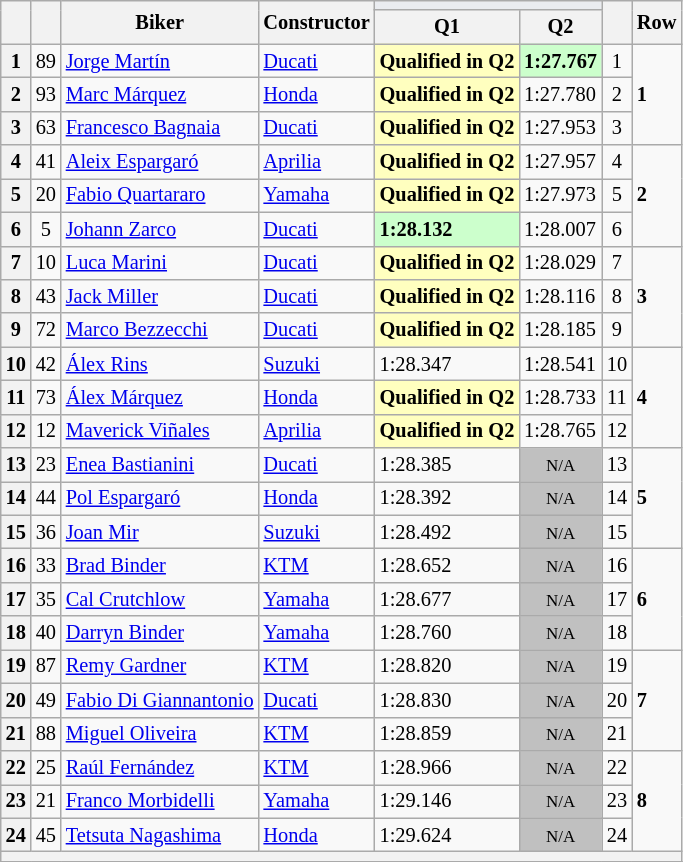<table class="wikitable sortable" style="font-size: 85%;">
<tr>
<th rowspan="2"></th>
<th rowspan="2"></th>
<th rowspan="2">Biker</th>
<th rowspan="2">Constructor</th>
<th colspan="2" style="background:#eaecf0; text-align:center;"></th>
<th rowspan="2"></th>
<th rowspan="2">Row</th>
</tr>
<tr>
<th scope="col">Q1</th>
<th scope="col">Q2</th>
</tr>
<tr>
<th scope="row">1</th>
<td align="center">89</td>
<td> <a href='#'>Jorge Martín</a></td>
<td><a href='#'>Ducati</a></td>
<td style="background:#ffffbf;"><strong>Qualified in Q2</strong></td>
<td style="background:#ccffcc;"><strong>1:27.767</strong></td>
<td align="center">1</td>
<td rowspan="3"><strong>1</strong></td>
</tr>
<tr>
<th scope="row">2</th>
<td align="center">93</td>
<td> <a href='#'>Marc Márquez</a></td>
<td><a href='#'>Honda</a></td>
<td style="background:#ffffbf;"><strong>Qualified in Q2</strong></td>
<td>1:27.780</td>
<td align="center">2</td>
</tr>
<tr>
<th scope="row">3</th>
<td align="center">63</td>
<td> <a href='#'>Francesco Bagnaia</a></td>
<td><a href='#'>Ducati</a></td>
<td style="background:#ffffbf;"><strong>Qualified in Q2</strong></td>
<td>1:27.953</td>
<td align="center">3</td>
</tr>
<tr>
<th scope="row">4</th>
<td align="center">41</td>
<td> <a href='#'>Aleix Espargaró</a></td>
<td><a href='#'>Aprilia</a></td>
<td style="background:#ffffbf;"><strong>Qualified in Q2</strong></td>
<td>1:27.957</td>
<td align="center">4</td>
<td rowspan="3"><strong>2</strong></td>
</tr>
<tr>
<th scope="row">5</th>
<td align="center">20</td>
<td> <a href='#'>Fabio Quartararo</a></td>
<td><a href='#'>Yamaha</a></td>
<td style="background:#ffffbf;"><strong>Qualified in Q2</strong></td>
<td>1:27.973</td>
<td align="center">5</td>
</tr>
<tr>
<th scope="row">6</th>
<td align="center">5</td>
<td> <a href='#'>Johann Zarco</a></td>
<td><a href='#'>Ducati</a></td>
<td style="background:#ccffcc"><strong>1:28.132</strong></td>
<td>1:28.007</td>
<td align="center">6</td>
</tr>
<tr>
<th scope="row">7</th>
<td align="center">10</td>
<td> <a href='#'>Luca Marini</a></td>
<td><a href='#'>Ducati</a></td>
<td style="background:#ffffbf;"><strong>Qualified in Q2</strong></td>
<td>1:28.029</td>
<td align="center">7</td>
<td rowspan="3"><strong>3</strong></td>
</tr>
<tr>
<th scope="row">8</th>
<td align="center">43</td>
<td> <a href='#'>Jack Miller</a></td>
<td><a href='#'>Ducati</a></td>
<td style="background:#ffffbf;"><strong>Qualified in Q2</strong></td>
<td>1:28.116</td>
<td align="center">8</td>
</tr>
<tr>
<th scope="row">9</th>
<td align="center">72</td>
<td> <a href='#'>Marco Bezzecchi</a></td>
<td><a href='#'>Ducati</a></td>
<td style="background:#ffffbf;"><strong>Qualified in Q2</strong></td>
<td>1:28.185</td>
<td align="center">9</td>
</tr>
<tr>
<th scope="row">10</th>
<td align="center">42</td>
<td> <a href='#'>Álex Rins</a></td>
<td><a href='#'>Suzuki</a></td>
<td>1:28.347</td>
<td>1:28.541</td>
<td align="center">10</td>
<td rowspan="3"><strong>4</strong></td>
</tr>
<tr>
<th scope="row">11</th>
<td align="center">73</td>
<td> <a href='#'>Álex Márquez</a></td>
<td><a href='#'>Honda</a></td>
<td style="background:#ffffbf;"><strong>Qualified in Q2</strong></td>
<td>1:28.733</td>
<td align="center">11</td>
</tr>
<tr>
<th scope="row">12</th>
<td align="center">12</td>
<td> <a href='#'>Maverick Viñales</a></td>
<td><a href='#'>Aprilia</a></td>
<td style="background:#ffffbf;"><strong>Qualified in Q2</strong></td>
<td>1:28.765</td>
<td align="center">12</td>
</tr>
<tr>
<th scope="row">13</th>
<td align="center">23</td>
<td> <a href='#'>Enea Bastianini</a></td>
<td><a href='#'>Ducati</a></td>
<td>1:28.385</td>
<td style="background: silver" align="center" data-sort-value="19"><small>N/A</small></td>
<td align="center">13</td>
<td rowspan="3"><strong>5</strong></td>
</tr>
<tr>
<th scope="row">14</th>
<td align="center">44</td>
<td> <a href='#'>Pol Espargaró</a></td>
<td><a href='#'>Honda</a></td>
<td>1:28.392</td>
<td style="background: silver" align="center" data-sort-value="19"><small>N/A</small></td>
<td align="center">14</td>
</tr>
<tr>
<th scope="row">15</th>
<td align="center">36</td>
<td> <a href='#'>Joan Mir</a></td>
<td><a href='#'>Suzuki</a></td>
<td>1:28.492</td>
<td style="background: silver" align="center" data-sort-value="19"><small>N/A</small></td>
<td align="center">15</td>
</tr>
<tr>
<th scope="row">16</th>
<td align="center">33</td>
<td> <a href='#'>Brad Binder</a></td>
<td><a href='#'>KTM</a></td>
<td>1:28.652</td>
<td style="background: silver" align="center" data-sort-value="19"><small>N/A</small></td>
<td align="center">16</td>
<td rowspan="3"><strong>6</strong></td>
</tr>
<tr>
<th scope="row">17</th>
<td align="center">35</td>
<td> <a href='#'>Cal Crutchlow</a></td>
<td><a href='#'>Yamaha</a></td>
<td>1:28.677</td>
<td style="background: silver" align="center" data-sort-value="19"><small>N/A</small></td>
<td align="center">17</td>
</tr>
<tr>
<th scope="row">18</th>
<td align="center">40</td>
<td> <a href='#'>Darryn Binder</a></td>
<td><a href='#'>Yamaha</a></td>
<td>1:28.760</td>
<td style="background: silver" align="center" data-sort-value="19"><small>N/A</small></td>
<td align="center">18</td>
</tr>
<tr>
<th scope="row">19</th>
<td align="center">87</td>
<td> <a href='#'>Remy Gardner</a></td>
<td><a href='#'>KTM</a></td>
<td>1:28.820</td>
<td style="background: silver" align="center" data-sort-value="19"><small>N/A</small></td>
<td align="center">19</td>
<td rowspan="3"><strong>7</strong></td>
</tr>
<tr>
<th scope="row">20</th>
<td align="center">49</td>
<td> <a href='#'>Fabio Di Giannantonio</a></td>
<td><a href='#'>Ducati</a></td>
<td>1:28.830</td>
<td style="background: silver" align="center" data-sort-value="20"><small>N/A</small></td>
<td align="center">20</td>
</tr>
<tr>
<th scope="row">21</th>
<td align="center">88</td>
<td> <a href='#'>Miguel Oliveira</a></td>
<td><a href='#'>KTM</a></td>
<td>1:28.859</td>
<td style="background: silver" align="center" data-sort-value="21"><small>N/A</small></td>
<td align="center">21</td>
</tr>
<tr>
<th scope="row">22</th>
<td align="center">25</td>
<td> <a href='#'>Raúl Fernández</a></td>
<td><a href='#'>KTM</a></td>
<td>1:28.966</td>
<td style="background: silver" align="center" data-sort-value="22"><small>N/A</small></td>
<td align="center">22</td>
<td rowspan="3"><strong>8</strong></td>
</tr>
<tr>
<th scope="row">23</th>
<td align="center">21</td>
<td> <a href='#'>Franco Morbidelli</a></td>
<td><a href='#'>Yamaha</a></td>
<td>1:29.146</td>
<td style="background: silver" align="center" data-sort-value="23"><small>N/A</small></td>
<td align="center">23</td>
</tr>
<tr>
<th scope="row">24</th>
<td align="center">45</td>
<td> <a href='#'>Tetsuta Nagashima</a></td>
<td><a href='#'>Honda</a></td>
<td>1:29.624</td>
<td style="background: silver" align="center" data-sort-value="25"><small>N/A</small></td>
<td align="center">24</td>
</tr>
<tr>
<th colspan="8"></th>
</tr>
<tr>
</tr>
</table>
